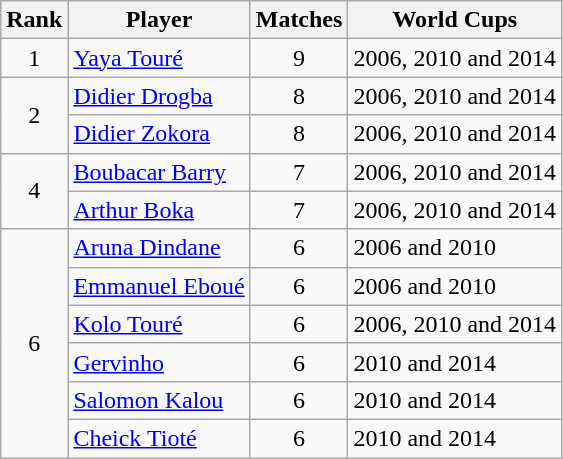<table class="wikitable" style="text-align: left;">
<tr>
<th>Rank</th>
<th>Player</th>
<th>Matches</th>
<th>World Cups</th>
</tr>
<tr>
<td align=center>1</td>
<td><a href='#'>Yaya Touré</a></td>
<td align=center>9</td>
<td>2006, 2010 and 2014</td>
</tr>
<tr>
<td rowspan=2 align=center>2</td>
<td><a href='#'>Didier Drogba</a></td>
<td align=center>8</td>
<td>2006, 2010 and 2014</td>
</tr>
<tr>
<td><a href='#'>Didier Zokora</a></td>
<td align=center>8</td>
<td>2006, 2010 and 2014</td>
</tr>
<tr>
<td rowspan=2 align=center>4</td>
<td><a href='#'>Boubacar Barry</a></td>
<td align=center>7</td>
<td>2006, 2010 and 2014</td>
</tr>
<tr>
<td><a href='#'>Arthur Boka</a></td>
<td align=center>7</td>
<td>2006, 2010 and 2014</td>
</tr>
<tr>
<td rowspan=6 align=center>6</td>
<td><a href='#'>Aruna Dindane</a></td>
<td align=center>6</td>
<td>2006 and 2010</td>
</tr>
<tr>
<td><a href='#'>Emmanuel Eboué</a></td>
<td align=center>6</td>
<td>2006 and 2010</td>
</tr>
<tr>
<td><a href='#'>Kolo Touré</a></td>
<td align=center>6</td>
<td>2006, 2010 and 2014</td>
</tr>
<tr>
<td><a href='#'>Gervinho</a></td>
<td align=center>6</td>
<td>2010 and 2014</td>
</tr>
<tr>
<td><a href='#'>Salomon Kalou</a></td>
<td align=center>6</td>
<td>2010 and 2014</td>
</tr>
<tr>
<td><a href='#'>Cheick Tioté</a></td>
<td align=center>6</td>
<td>2010 and 2014</td>
</tr>
</table>
